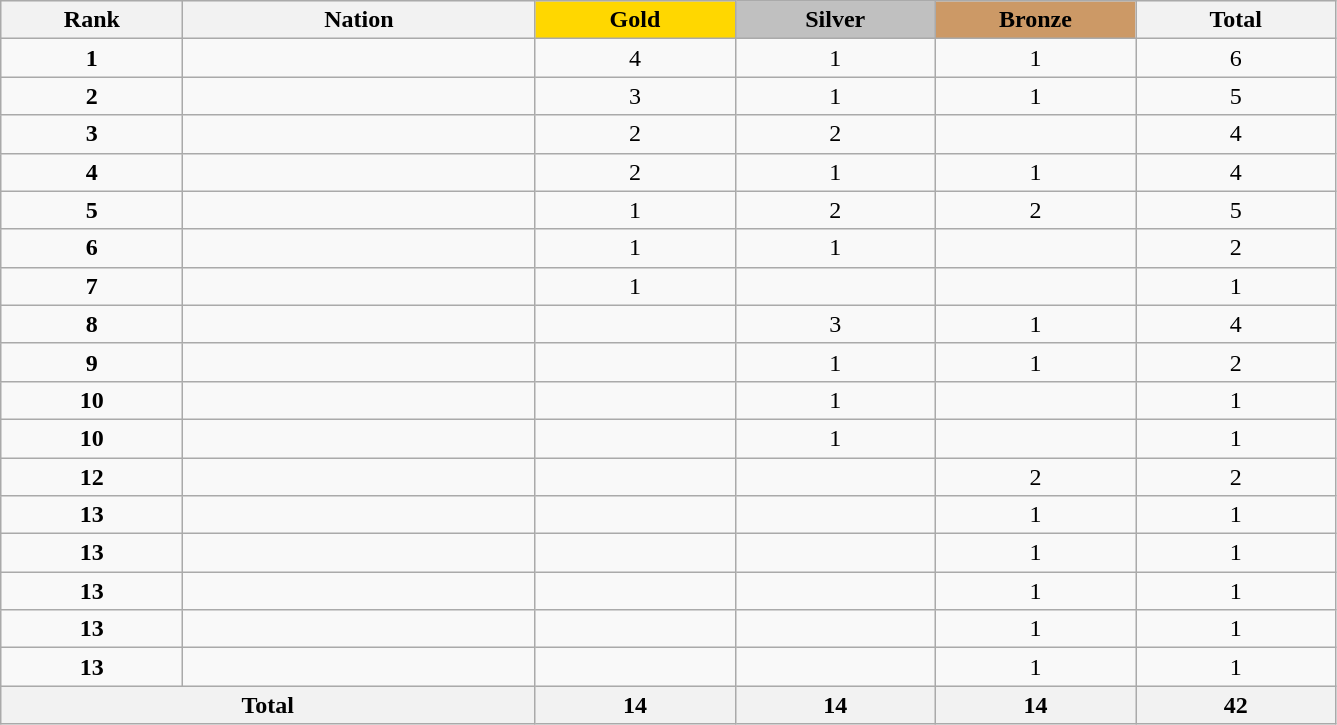<table class="wikitable collapsible autocollapse plainrowheaders" width=70.5% style="text-align:center;">
<tr style="background-color:#EDEDED;">
<th width=100px class="hintergrundfarbe5">Rank</th>
<th width=200px class="hintergrundfarbe6">Nation</th>
<th style="background:    gold; width:15%">Gold</th>
<th style="background:  silver; width:15%">Silver</th>
<th style="background: #CC9966; width:15%">Bronze</th>
<th class="hintergrundfarbe6" style="width:15%">Total</th>
</tr>
<tr>
<td><strong>1</strong></td>
<td align=left></td>
<td>4</td>
<td>1</td>
<td>1</td>
<td>6</td>
</tr>
<tr>
<td><strong>2</strong></td>
<td align=left></td>
<td>3</td>
<td>1</td>
<td>1</td>
<td>5</td>
</tr>
<tr>
<td><strong>3</strong></td>
<td align=left></td>
<td>2</td>
<td>2</td>
<td></td>
<td>4</td>
</tr>
<tr>
<td><strong>4</strong></td>
<td align=left></td>
<td>2</td>
<td>1</td>
<td>1</td>
<td>4</td>
</tr>
<tr>
<td><strong>5</strong></td>
<td align=left></td>
<td>1</td>
<td>2</td>
<td>2</td>
<td>5</td>
</tr>
<tr>
<td><strong>6</strong></td>
<td align=left></td>
<td>1</td>
<td>1</td>
<td></td>
<td>2</td>
</tr>
<tr>
<td><strong>7</strong></td>
<td align=left></td>
<td>1</td>
<td></td>
<td></td>
<td>1</td>
</tr>
<tr>
<td><strong>8</strong></td>
<td align=left></td>
<td></td>
<td>3</td>
<td>1</td>
<td>4</td>
</tr>
<tr>
<td><strong>9</strong></td>
<td align=left></td>
<td></td>
<td>1</td>
<td>1</td>
<td>2</td>
</tr>
<tr>
<td><strong>10</strong></td>
<td align=left></td>
<td></td>
<td>1</td>
<td></td>
<td>1</td>
</tr>
<tr>
<td><strong>10</strong></td>
<td align=left></td>
<td></td>
<td>1</td>
<td></td>
<td>1</td>
</tr>
<tr>
<td><strong>12</strong></td>
<td align=left></td>
<td></td>
<td></td>
<td>2</td>
<td>2</td>
</tr>
<tr>
<td><strong>13</strong></td>
<td align=left></td>
<td></td>
<td></td>
<td>1</td>
<td>1</td>
</tr>
<tr>
<td><strong>13</strong></td>
<td align=left></td>
<td></td>
<td></td>
<td>1</td>
<td>1</td>
</tr>
<tr>
<td><strong>13</strong></td>
<td align=left></td>
<td></td>
<td></td>
<td>1</td>
<td>1</td>
</tr>
<tr>
<td><strong>13</strong></td>
<td align=left></td>
<td></td>
<td></td>
<td>1</td>
<td>1</td>
</tr>
<tr>
<td><strong>13</strong></td>
<td align=left></td>
<td></td>
<td></td>
<td>1</td>
<td>1</td>
</tr>
<tr>
<th colspan=2>Total</th>
<th>14</th>
<th>14</th>
<th>14</th>
<th>42</th>
</tr>
</table>
